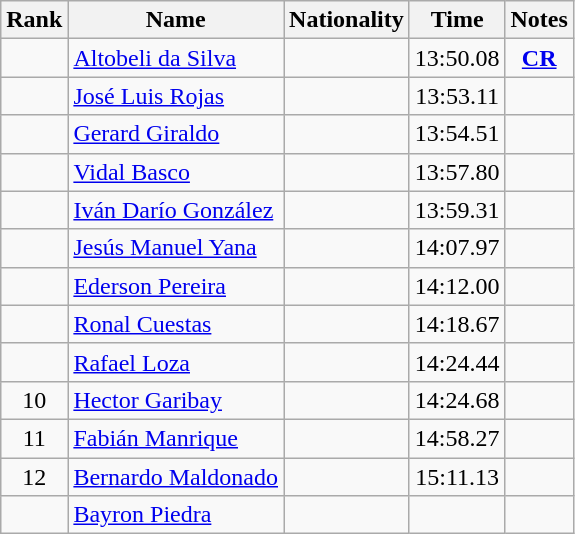<table class="wikitable sortable" style="text-align:center">
<tr>
<th>Rank</th>
<th>Name</th>
<th>Nationality</th>
<th>Time</th>
<th>Notes</th>
</tr>
<tr>
<td></td>
<td align=left><a href='#'>Altobeli da Silva</a></td>
<td align=left></td>
<td>13:50.08</td>
<td><strong><a href='#'>CR</a></strong></td>
</tr>
<tr>
<td></td>
<td align=left><a href='#'>José Luis Rojas</a></td>
<td align=left></td>
<td>13:53.11</td>
<td></td>
</tr>
<tr>
<td></td>
<td align=left><a href='#'>Gerard Giraldo</a></td>
<td align=left></td>
<td>13:54.51</td>
<td></td>
</tr>
<tr>
<td></td>
<td align=left><a href='#'>Vidal Basco</a></td>
<td align=left></td>
<td>13:57.80</td>
<td></td>
</tr>
<tr>
<td></td>
<td align=left><a href='#'>Iván Darío González</a></td>
<td align=left></td>
<td>13:59.31</td>
<td></td>
</tr>
<tr>
<td></td>
<td align=left><a href='#'>Jesús Manuel Yana</a></td>
<td align=left></td>
<td>14:07.97</td>
<td></td>
</tr>
<tr>
<td></td>
<td align=left><a href='#'>Ederson Pereira</a></td>
<td align=left></td>
<td>14:12.00</td>
<td></td>
</tr>
<tr>
<td></td>
<td align=left><a href='#'>Ronal Cuestas</a></td>
<td align=left></td>
<td>14:18.67</td>
<td></td>
</tr>
<tr>
<td></td>
<td align=left><a href='#'>Rafael Loza</a></td>
<td align=left></td>
<td>14:24.44</td>
<td></td>
</tr>
<tr>
<td>10</td>
<td align=left><a href='#'>Hector Garibay</a></td>
<td align=left></td>
<td>14:24.68</td>
<td></td>
</tr>
<tr>
<td>11</td>
<td align=left><a href='#'>Fabián Manrique</a></td>
<td align=left></td>
<td>14:58.27</td>
<td></td>
</tr>
<tr>
<td>12</td>
<td align=left><a href='#'>Bernardo Maldonado</a></td>
<td align=left></td>
<td>15:11.13</td>
<td></td>
</tr>
<tr>
<td></td>
<td align=left><a href='#'>Bayron Piedra</a></td>
<td align=left></td>
<td></td>
<td></td>
</tr>
</table>
